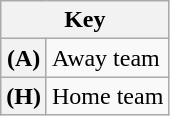<table class="wikitable plainrowheaders">
<tr>
<th colspan="2" scope="col">Key</th>
</tr>
<tr>
<th align="left" scope="row">(A)</th>
<td align="left">Away team</td>
</tr>
<tr>
<th align="left" scope="row">(H)</th>
<td align="left">Home team</td>
</tr>
</table>
